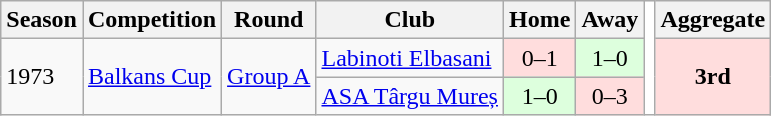<table class="wikitable">
<tr>
<th>Season</th>
<th>Competition</th>
<th>Round</th>
<th>Club</th>
<th>Home</th>
<th>Away</th>
<th style="background:white" rowspan=3></th>
<th>Aggregate</th>
</tr>
<tr>
<td rowspan=2>1973</td>
<td rowspan=2><a href='#'>Balkans Cup</a></td>
<td rowspan=2><a href='#'>Group A</a></td>
<td> <a href='#'>Labinoti Elbasani</a></td>
<td bgcolor="#ffdddd" style="text-align:center;">0–1</td>
<td bgcolor="#ddffdd" style="text-align:center;">1–0</td>
<td bgcolor="#ffdddd" style="text-align:center;" rowspan=2><strong>3rd</strong></td>
</tr>
<tr>
<td> <a href='#'>ASA Târgu Mureș</a></td>
<td bgcolor="#ddffdd" style="text-align:center;">1–0</td>
<td bgcolor="#ffdddd" style="text-align:center;">0–3</td>
</tr>
</table>
